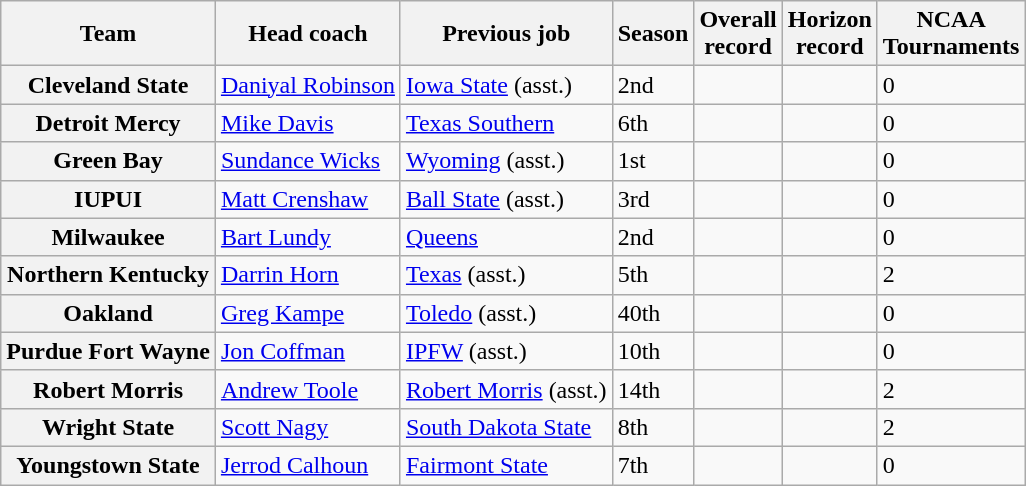<table class="wikitable sortable">
<tr>
<th>Team</th>
<th>Head coach</th>
<th>Previous job</th>
<th>Season</th>
<th>Overall<br>record</th>
<th>Horizon<br>record</th>
<th>NCAA<br>Tournaments</th>
</tr>
<tr>
<th style=>Cleveland State</th>
<td><a href='#'>Daniyal Robinson</a></td>
<td><a href='#'>Iowa State</a> (asst.)</td>
<td>2nd</td>
<td></td>
<td></td>
<td>0</td>
</tr>
<tr>
<th style=>Detroit Mercy</th>
<td><a href='#'>Mike Davis</a></td>
<td><a href='#'>Texas Southern</a></td>
<td>6th</td>
<td></td>
<td></td>
<td>0</td>
</tr>
<tr>
<th style=>Green Bay</th>
<td><a href='#'>Sundance Wicks</a></td>
<td><a href='#'>Wyoming</a> (asst.)</td>
<td>1st</td>
<td></td>
<td></td>
<td>0</td>
</tr>
<tr>
<th style=>IUPUI</th>
<td><a href='#'>Matt Crenshaw</a></td>
<td><a href='#'>Ball State</a> (asst.)</td>
<td>3rd</td>
<td></td>
<td></td>
<td>0</td>
</tr>
<tr>
<th style=>Milwaukee</th>
<td><a href='#'>Bart Lundy</a></td>
<td><a href='#'>Queens</a></td>
<td>2nd</td>
<td></td>
<td></td>
<td>0</td>
</tr>
<tr>
<th style=>Northern Kentucky</th>
<td><a href='#'>Darrin Horn</a></td>
<td><a href='#'>Texas</a> (asst.)</td>
<td>5th</td>
<td></td>
<td></td>
<td>2</td>
</tr>
<tr>
<th style=>Oakland</th>
<td><a href='#'>Greg Kampe</a></td>
<td><a href='#'>Toledo</a> (asst.)</td>
<td>40th</td>
<td></td>
<td></td>
<td>0</td>
</tr>
<tr>
<th style=>Purdue Fort Wayne</th>
<td><a href='#'>Jon Coffman</a></td>
<td><a href='#'>IPFW</a> (asst.)</td>
<td>10th</td>
<td></td>
<td></td>
<td>0</td>
</tr>
<tr>
<th style=>Robert Morris</th>
<td><a href='#'>Andrew Toole</a></td>
<td><a href='#'>Robert Morris</a> (asst.)</td>
<td>14th</td>
<td></td>
<td></td>
<td>2</td>
</tr>
<tr>
<th style=>Wright State</th>
<td><a href='#'>Scott Nagy</a></td>
<td><a href='#'>South Dakota State</a></td>
<td>8th</td>
<td></td>
<td></td>
<td>2</td>
</tr>
<tr>
<th style=>Youngstown State</th>
<td><a href='#'>Jerrod Calhoun</a></td>
<td><a href='#'>Fairmont State</a></td>
<td>7th</td>
<td></td>
<td></td>
<td>0</td>
</tr>
</table>
